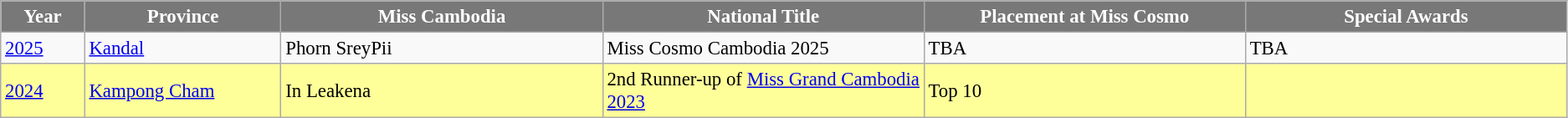<table class="wikitable " style="font-size: 95%;">
<tr>
<th width="60" style="background-color:#787878;color:#FFFFFF;">Year</th>
<th width="150" style="background-color:#787878;color:#FFFFFF;">Province</th>
<th width="250" style="background-color:#787878;color:#FFFFFF;">Miss Cambodia</th>
<th width="250" style="background-color:#787878;color:#FFFFFF;">National Title</th>
<th width="250" style="background-color:#787878;color:#FFFFFF;">Placement at Miss Cosmo</th>
<th width="250" style="background-color:#787878;color:#FFFFFF;">Special Awards</th>
</tr>
<tr>
<td><a href='#'>2025</a></td>
<td><a href='#'>Kandal</a></td>
<td>Phorn SreyPii</td>
<td>Miss Cosmo Cambodia 2025</td>
<td>TBA</td>
<td>TBA</td>
</tr>
<tr style="background-color:#FFFF99; ">
<td><a href='#'>2024</a></td>
<td><a href='#'>Kampong Cham</a></td>
<td>In Leakena</td>
<td>2nd Runner-up of <a href='#'>Miss Grand Cambodia 2023</a></td>
<td>Top 10</td>
<td style="background:;"></td>
</tr>
</table>
